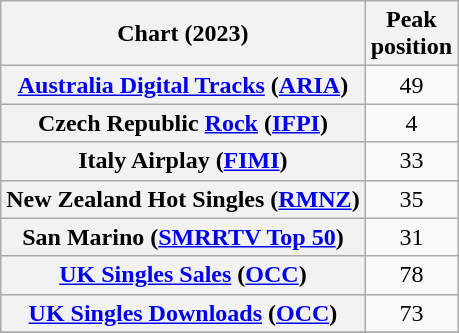<table class="wikitable sortable plainrowheaders" style="text-align:center">
<tr>
<th scope="col">Chart (2023)</th>
<th scope="col">Peak<br>position</th>
</tr>
<tr>
<th scope="row"><a href='#'>Australia Digital Tracks</a> (<a href='#'>ARIA</a>)</th>
<td>49</td>
</tr>
<tr>
<th scope="row">Czech Republic <a href='#'>Rock</a> (<a href='#'>IFPI</a>)</th>
<td>4</td>
</tr>
<tr>
<th scope="row">Italy Airplay (<a href='#'>FIMI</a>)</th>
<td>33</td>
</tr>
<tr>
<th scope="row">New Zealand Hot Singles (<a href='#'>RMNZ</a>)</th>
<td>35</td>
</tr>
<tr>
<th scope="row">San Marino (<a href='#'>SMRRTV Top 50</a>)</th>
<td>31</td>
</tr>
<tr>
<th scope="row"><a href='#'>UK Singles Sales</a> (<a href='#'>OCC</a>)</th>
<td>78</td>
</tr>
<tr>
<th scope="row"><a href='#'>UK Singles Downloads</a> (<a href='#'>OCC</a>)</th>
<td>73</td>
</tr>
<tr>
</tr>
</table>
